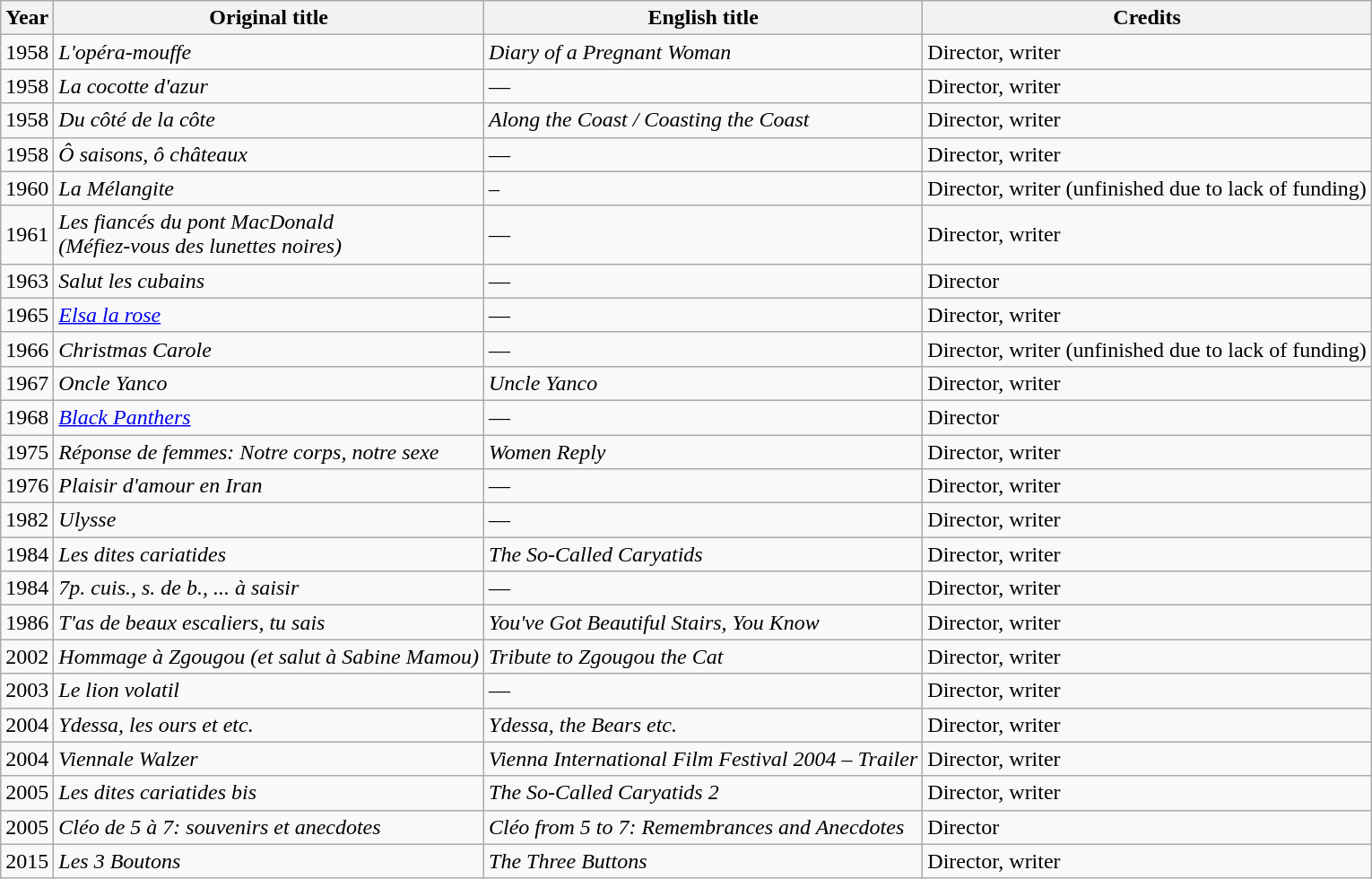<table class="wikitable">
<tr>
<th>Year</th>
<th>Original title</th>
<th>English title</th>
<th>Credits</th>
</tr>
<tr>
<td>1958</td>
<td><em>L'opéra-mouffe</em></td>
<td><em>Diary of a Pregnant Woman</em></td>
<td>Director, writer</td>
</tr>
<tr>
<td>1958</td>
<td><em>La cocotte d'azur</em></td>
<td>—</td>
<td>Director, writer</td>
</tr>
<tr>
<td>1958</td>
<td><em>Du côté de la côte</em></td>
<td><em>Along the Coast / Coasting the Coast</em></td>
<td>Director, writer</td>
</tr>
<tr>
<td>1958</td>
<td><em>Ô saisons, ô châteaux </em></td>
<td>—</td>
<td>Director, writer</td>
</tr>
<tr>
<td>1960</td>
<td><em>La Mélangite</em></td>
<td>–</td>
<td>Director, writer (unfinished due to lack of funding)</td>
</tr>
<tr>
<td>1961</td>
<td><em>Les fiancés du pont MacDonald<br>(Méfiez-vous des lunettes noires)</em></td>
<td>—</td>
<td>Director, writer</td>
</tr>
<tr>
<td>1963</td>
<td><em>Salut les cubains</em></td>
<td>—</td>
<td>Director</td>
</tr>
<tr>
<td>1965</td>
<td><em><a href='#'>Elsa la rose</a></em></td>
<td>—</td>
<td>Director, writer</td>
</tr>
<tr>
<td>1966</td>
<td><em>Christmas Carole</em></td>
<td>—</td>
<td>Director, writer (unfinished due to lack of funding)</td>
</tr>
<tr>
<td>1967</td>
<td><em>Oncle Yanco</em></td>
<td><em>Uncle Yanco</em></td>
<td>Director, writer</td>
</tr>
<tr>
<td>1968</td>
<td><em><a href='#'>Black Panthers</a></em></td>
<td>—</td>
<td>Director</td>
</tr>
<tr>
<td>1975</td>
<td><em>Réponse de femmes: Notre corps, notre sexe</em></td>
<td><em>Women Reply</em></td>
<td>Director, writer</td>
</tr>
<tr>
<td>1976</td>
<td><em>Plaisir d'amour en Iran</em></td>
<td>—</td>
<td>Director, writer</td>
</tr>
<tr>
<td>1982</td>
<td><em>Ulysse</em></td>
<td>—</td>
<td>Director, writer</td>
</tr>
<tr>
<td>1984</td>
<td><em>Les dites cariatides </em></td>
<td><em>The So-Called Caryatids</em></td>
<td>Director, writer</td>
</tr>
<tr>
<td>1984</td>
<td><em>7p. cuis., s. de b., ... à saisir</em></td>
<td>—</td>
<td>Director, writer</td>
</tr>
<tr>
<td>1986</td>
<td><em>T'as de beaux escaliers, tu sais </em></td>
<td><em>You've Got Beautiful Stairs, You Know</em></td>
<td>Director, writer</td>
</tr>
<tr>
<td>2002</td>
<td><em>Hommage à Zgougou (et salut à Sabine Mamou)</em></td>
<td><em>Tribute to Zgougou the Cat</em></td>
<td>Director, writer</td>
</tr>
<tr>
<td>2003</td>
<td><em>Le lion volatil</em></td>
<td>—</td>
<td>Director, writer</td>
</tr>
<tr>
<td>2004</td>
<td><em>Ydessa, les ours et etc.</em></td>
<td><em>Ydessa, the Bears etc.</em></td>
<td>Director, writer</td>
</tr>
<tr>
<td>2004</td>
<td><em>Viennale Walzer</em></td>
<td><em>Vienna International Film Festival 2004 – Trailer</em></td>
<td>Director, writer</td>
</tr>
<tr>
<td>2005</td>
<td><em>Les dites cariatides bis</em></td>
<td><em>The So-Called Caryatids 2</em></td>
<td>Director, writer</td>
</tr>
<tr>
<td>2005</td>
<td><em>Cléo de 5 à 7: souvenirs et anecdotes</em></td>
<td><em>Cléo from 5 to 7: Remembrances and Anecdotes</em></td>
<td>Director</td>
</tr>
<tr>
<td>2015</td>
<td><em>Les 3 Boutons</em></td>
<td><em>The Three Buttons</em></td>
<td>Director, writer</td>
</tr>
</table>
